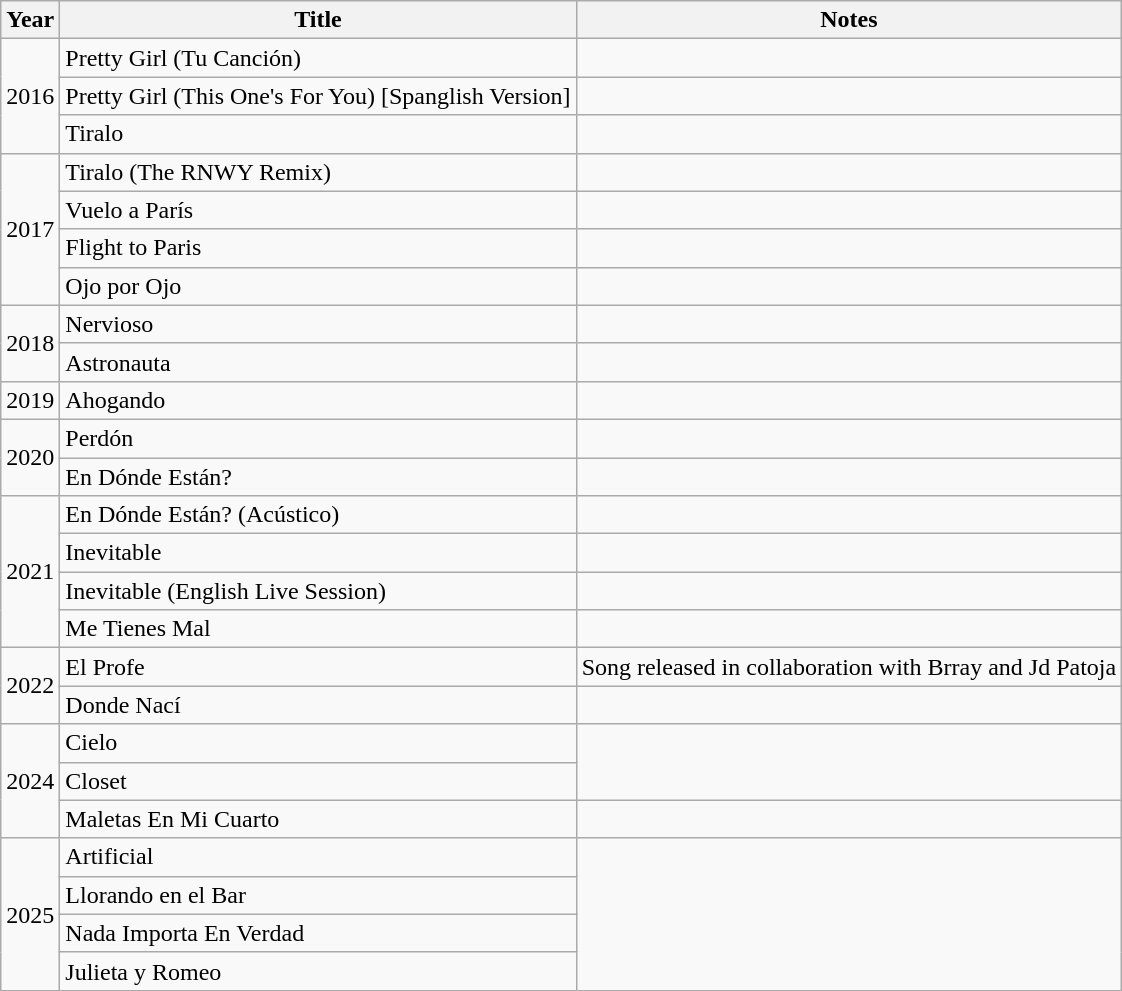<table class="wikitable">
<tr>
<th>Year</th>
<th>Title</th>
<th>Notes</th>
</tr>
<tr>
<td rowspan="3">2016</td>
<td>Pretty Girl (Tu Canción)</td>
<td></td>
</tr>
<tr>
<td>Pretty Girl (This One's For You) [Spanglish Version]</td>
<td></td>
</tr>
<tr>
<td>Tiralo</td>
<td></td>
</tr>
<tr>
<td rowspan="4">2017</td>
<td>Tiralo (The RNWY Remix)</td>
<td></td>
</tr>
<tr>
<td>Vuelo a París</td>
<td></td>
</tr>
<tr>
<td>Flight to Paris</td>
<td></td>
</tr>
<tr>
<td>Ojo por Ojo</td>
<td></td>
</tr>
<tr>
<td rowspan="2">2018</td>
<td>Nervioso</td>
<td></td>
</tr>
<tr>
<td>Astronauta</td>
<td></td>
</tr>
<tr>
<td>2019</td>
<td>Ahogando</td>
<td></td>
</tr>
<tr>
<td rowspan="2">2020</td>
<td>Perdón</td>
<td></td>
</tr>
<tr>
<td>En Dónde Están?</td>
<td></td>
</tr>
<tr>
<td rowspan="4">2021</td>
<td>En Dónde Están? (Acústico)</td>
<td></td>
</tr>
<tr>
<td>Inevitable</td>
<td></td>
</tr>
<tr>
<td>Inevitable (English Live Session)</td>
<td></td>
</tr>
<tr>
<td>Me Tienes Mal</td>
<td></td>
</tr>
<tr>
<td rowspan="2">2022</td>
<td>El Profe</td>
<td>Song released in collaboration with Brray and Jd Patoja</td>
</tr>
<tr>
<td>Donde Nací</td>
<td></td>
</tr>
<tr>
<td rowspan="3">2024</td>
<td>Cielo</td>
</tr>
<tr>
<td>Closet</td>
</tr>
<tr>
<td>Maletas En Mi Cuarto</td>
<td></td>
</tr>
<tr>
<td rowspan="4">2025</td>
<td>Artificial</td>
</tr>
<tr>
<td>Llorando en el Bar</td>
</tr>
<tr>
<td>Nada Importa En Verdad</td>
</tr>
<tr>
<td>Julieta y Romeo</td>
</tr>
</table>
